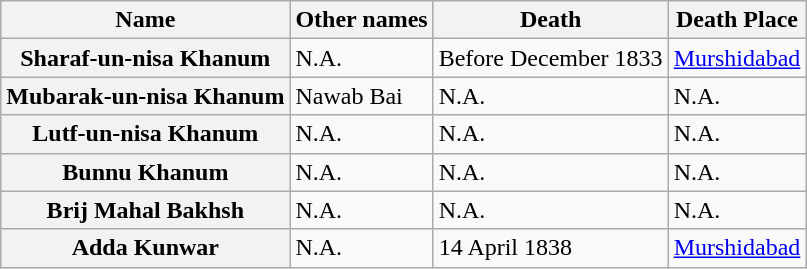<table class="wikitable plainrowheaders">
<tr>
<th scope="col">Name</th>
<th scope="col">Other names</th>
<th scope="col">Death</th>
<th scope="col">Death Place</th>
</tr>
<tr>
<th scope="row">Sharaf-un-nisa Khanum</th>
<td>N.A.</td>
<td>Before December 1833</td>
<td><a href='#'>Murshidabad</a></td>
</tr>
<tr>
<th scope="row">Mubarak-un-nisa Khanum</th>
<td>Nawab Bai</td>
<td>N.A.</td>
<td>N.A.</td>
</tr>
<tr>
<th scope="row">Lutf-un-nisa Khanum</th>
<td>N.A.</td>
<td>N.A.</td>
<td>N.A.</td>
</tr>
<tr>
<th scope="row">Bunnu Khanum</th>
<td>N.A.</td>
<td>N.A.</td>
<td>N.A.</td>
</tr>
<tr>
<th scope="row">Brij Mahal Bakhsh</th>
<td>N.A.</td>
<td>N.A.</td>
<td>N.A.</td>
</tr>
<tr>
<th scope="row">Adda Kunwar</th>
<td>N.A.</td>
<td>14 April 1838</td>
<td><a href='#'>Murshidabad</a></td>
</tr>
</table>
